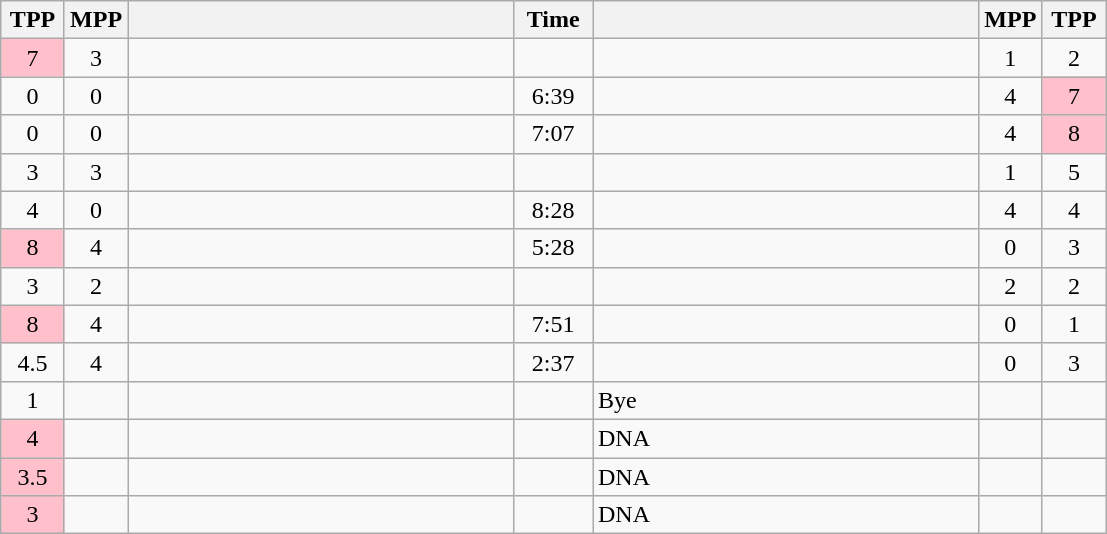<table class="wikitable" style="text-align: center;" |>
<tr>
<th width="35">TPP</th>
<th width="35">MPP</th>
<th width="250"></th>
<th width="45">Time</th>
<th width="250"></th>
<th width="35">MPP</th>
<th width="35">TPP</th>
</tr>
<tr>
<td bgcolor=pink>7</td>
<td>3</td>
<td style="text-align:left;"></td>
<td></td>
<td style="text-align:left;"></td>
<td>1</td>
<td>2</td>
</tr>
<tr>
<td>0</td>
<td>0</td>
<td style="text-align:left;"><strong></strong></td>
<td>6:39</td>
<td style="text-align:left;"></td>
<td>4</td>
<td bgcolor=pink>7</td>
</tr>
<tr>
<td>0</td>
<td>0</td>
<td style="text-align:left;"><strong></strong></td>
<td>7:07</td>
<td style="text-align:left;"></td>
<td>4</td>
<td bgcolor=pink>8</td>
</tr>
<tr>
<td>3</td>
<td>3</td>
<td style="text-align:left;"></td>
<td></td>
<td style="text-align:left;"><strong></strong></td>
<td>1</td>
<td>5</td>
</tr>
<tr>
<td>4</td>
<td>0</td>
<td style="text-align:left;"><strong></strong></td>
<td>8:28</td>
<td style="text-align:left;"></td>
<td>4</td>
<td>4</td>
</tr>
<tr>
<td bgcolor=pink>8</td>
<td>4</td>
<td style="text-align:left;"></td>
<td>5:28</td>
<td style="text-align:left;"><strong></strong></td>
<td>0</td>
<td>3</td>
</tr>
<tr>
<td>3</td>
<td>2</td>
<td style="text-align:left;"></td>
<td></td>
<td style="text-align:left;"></td>
<td>2</td>
<td>2</td>
</tr>
<tr>
<td bgcolor=pink>8</td>
<td>4</td>
<td style="text-align:left;"></td>
<td>7:51</td>
<td style="text-align:left;"><strong></strong></td>
<td>0</td>
<td>1</td>
</tr>
<tr>
<td>4.5</td>
<td>4</td>
<td style="text-align:left;"></td>
<td>2:37</td>
<td style="text-align:left;"><strong></strong></td>
<td>0</td>
<td>3</td>
</tr>
<tr>
<td>1</td>
<td></td>
<td style="text-align:left;"><strong></strong></td>
<td></td>
<td style="text-align:left;">Bye</td>
<td></td>
<td></td>
</tr>
<tr>
<td bgcolor=pink>4</td>
<td></td>
<td style="text-align:left;"></td>
<td></td>
<td style="text-align:left;">DNA</td>
<td></td>
<td></td>
</tr>
<tr>
<td bgcolor=pink>3.5</td>
<td></td>
<td style="text-align:left;"></td>
<td></td>
<td style="text-align:left;">DNA</td>
<td></td>
<td></td>
</tr>
<tr>
<td bgcolor=pink>3</td>
<td></td>
<td style="text-align:left;"></td>
<td></td>
<td style="text-align:left;">DNA</td>
<td></td>
<td></td>
</tr>
</table>
